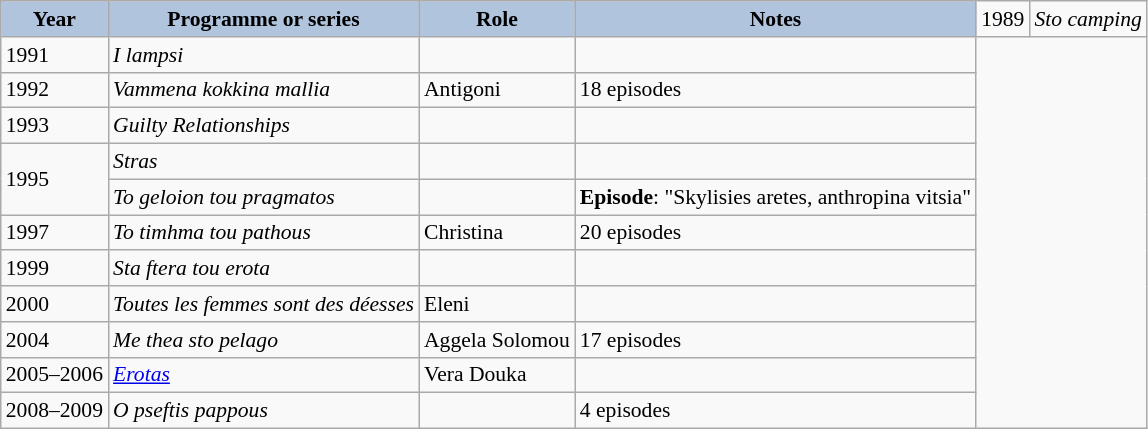<table class="wikitable" style="font-size:90%;">
<tr>
<th style="background:#B0C4DE;">Year</th>
<th style="background:#B0C4DE;">Programme or series</th>
<th style="background:#B0C4DE;">Role</th>
<th style="background:#B0C4DE;">Notes</th>
<td>1989</td>
<td><em>Sto camping</em></td>
</tr>
<tr>
<td>1991</td>
<td><em>I lampsi</em></td>
<td></td>
<td></td>
</tr>
<tr>
<td>1992</td>
<td><em>Vammena kokkina mallia</em></td>
<td>Antigoni</td>
<td>18 episodes</td>
</tr>
<tr>
<td>1993</td>
<td><em>Guilty Relationships</em></td>
<td></td>
<td></td>
</tr>
<tr>
<td rowspan="2">1995</td>
<td><em>Stras</em></td>
<td></td>
<td></td>
</tr>
<tr>
<td><em>To geloion tou pragmatos</em></td>
<td></td>
<td><strong>Episode</strong>: "Skylisies aretes, anthropina vitsia"</td>
</tr>
<tr>
<td>1997</td>
<td><em>To timhma tou pathous</em></td>
<td>Christina</td>
<td>20 episodes</td>
</tr>
<tr>
<td>1999</td>
<td><em>Sta ftera tou erota</em></td>
<td></td>
<td></td>
</tr>
<tr>
<td>2000</td>
<td><em>Toutes les femmes sont des déesses</em></td>
<td>Eleni</td>
<td></td>
</tr>
<tr>
<td>2004</td>
<td><em>Me thea sto pelago</em></td>
<td>Aggela Solomou</td>
<td>17 episodes</td>
</tr>
<tr>
<td>2005–2006</td>
<td><em><a href='#'>Erotas</a></em></td>
<td>Vera Douka</td>
<td></td>
</tr>
<tr>
<td>2008–2009</td>
<td><em>O pseftis pappous</em></td>
<td></td>
<td>4 episodes</td>
</tr>
</table>
